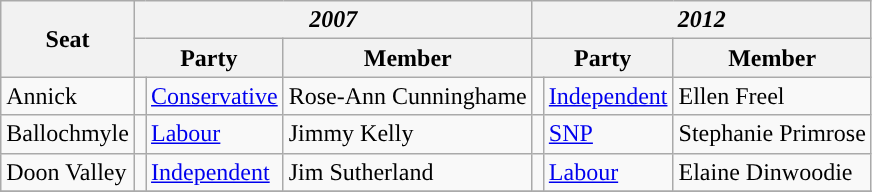<table class="wikitable">
<tr>
<th rowspan="2" style="text-align:center">Seat</th>
<th colspan="3" style="text-align:center"><em>2007</em></th>
<th colspan="3" style="text-align:center"><em>2012</em></th>
</tr>
<tr>
<th colspan="2" style="text-align:center">Party</th>
<th style="text-align:center">Member</th>
<th colspan="2" style="text-align:center">Party</th>
<th style="text-align:center">Member</th>
</tr>
<tr>
<td>Annick</td>
<td></td>
<td><a href='#'>Conservative</a></td>
<td>Rose-Ann Cunninghame</td>
<td></td>
<td><a href='#'>Independent</a></td>
<td>Ellen Freel</td>
</tr>
<tr>
<td>Ballochmyle</td>
<td></td>
<td><a href='#'>Labour</a></td>
<td>Jimmy Kelly</td>
<td></td>
<td><a href='#'>SNP</a></td>
<td>Stephanie Primrose</td>
</tr>
<tr>
<td>Doon Valley</td>
<td></td>
<td><a href='#'>Independent</a></td>
<td>Jim Sutherland</td>
<td></td>
<td><a href='#'>Labour</a></td>
<td>Elaine Dinwoodie</td>
</tr>
<tr>
</tr>
</table>
